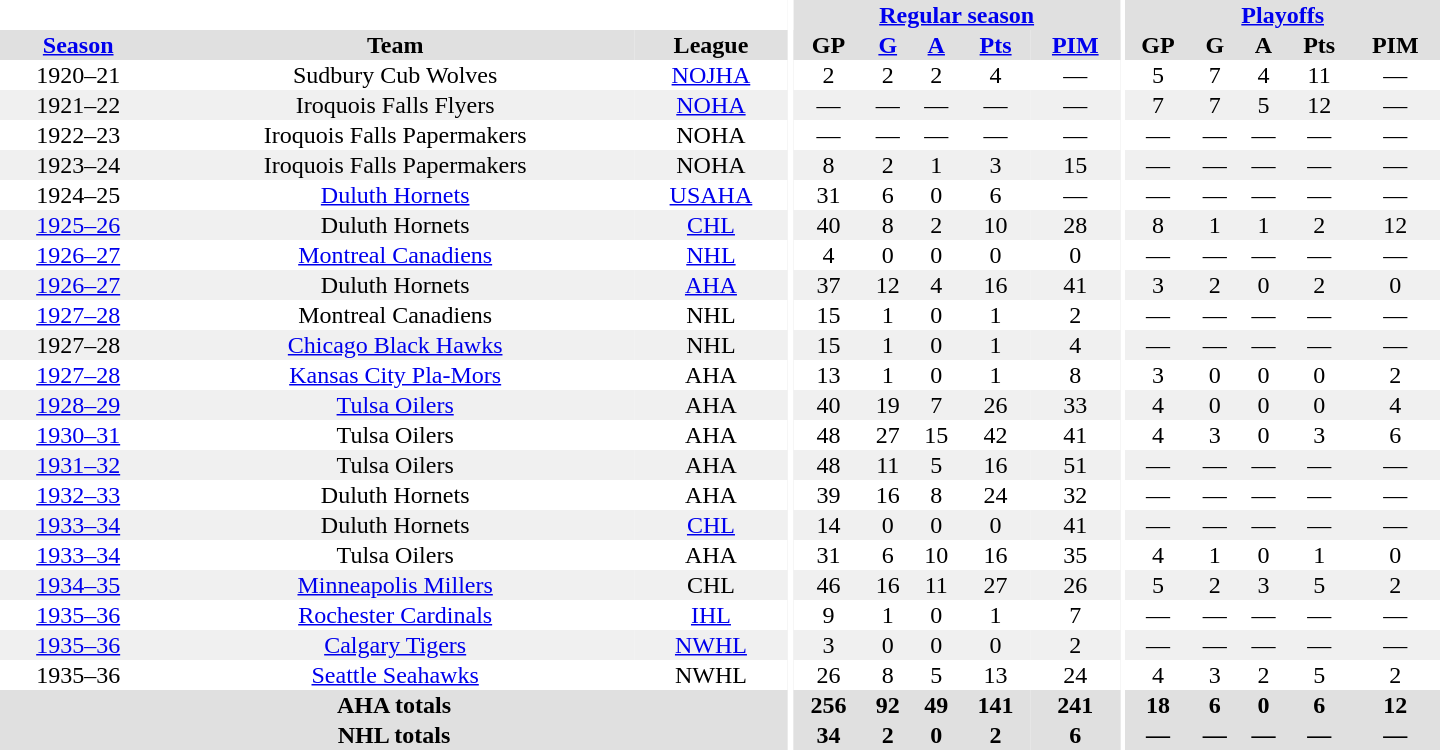<table border="0" cellpadding="1" cellspacing="0" style="text-align:center; width:60em">
<tr bgcolor="#e0e0e0">
<th colspan="3" bgcolor="#ffffff"></th>
<th rowspan="100" bgcolor="#ffffff"></th>
<th colspan="5"><a href='#'>Regular season</a></th>
<th rowspan="100" bgcolor="#ffffff"></th>
<th colspan="5"><a href='#'>Playoffs</a></th>
</tr>
<tr bgcolor="#e0e0e0">
<th><a href='#'>Season</a></th>
<th>Team</th>
<th>League</th>
<th>GP</th>
<th><a href='#'>G</a></th>
<th><a href='#'>A</a></th>
<th><a href='#'>Pts</a></th>
<th><a href='#'>PIM</a></th>
<th>GP</th>
<th>G</th>
<th>A</th>
<th>Pts</th>
<th>PIM</th>
</tr>
<tr>
<td>1920–21</td>
<td>Sudbury Cub Wolves</td>
<td><a href='#'>NOJHA</a></td>
<td>2</td>
<td>2</td>
<td>2</td>
<td>4</td>
<td>—</td>
<td>5</td>
<td>7</td>
<td>4</td>
<td>11</td>
<td>—</td>
</tr>
<tr bgcolor="#f0f0f0">
<td>1921–22</td>
<td>Iroquois Falls Flyers</td>
<td><a href='#'>NOHA</a></td>
<td>—</td>
<td>—</td>
<td>—</td>
<td>—</td>
<td>—</td>
<td>7</td>
<td>7</td>
<td>5</td>
<td>12</td>
<td>—</td>
</tr>
<tr>
<td>1922–23</td>
<td>Iroquois Falls Papermakers</td>
<td>NOHA</td>
<td>—</td>
<td>—</td>
<td>—</td>
<td>—</td>
<td>—</td>
<td>—</td>
<td>—</td>
<td>—</td>
<td>—</td>
<td>—</td>
</tr>
<tr bgcolor="#f0f0f0">
<td>1923–24</td>
<td>Iroquois Falls Papermakers</td>
<td>NOHA</td>
<td>8</td>
<td>2</td>
<td>1</td>
<td>3</td>
<td>15</td>
<td>—</td>
<td>—</td>
<td>—</td>
<td>—</td>
<td>—</td>
</tr>
<tr>
<td>1924–25</td>
<td><a href='#'>Duluth Hornets</a></td>
<td><a href='#'>USAHA</a></td>
<td>31</td>
<td>6</td>
<td>0</td>
<td>6</td>
<td>—</td>
<td>—</td>
<td>—</td>
<td>—</td>
<td>—</td>
<td>—</td>
</tr>
<tr bgcolor="#f0f0f0">
<td><a href='#'>1925–26</a></td>
<td>Duluth Hornets</td>
<td><a href='#'>CHL</a></td>
<td>40</td>
<td>8</td>
<td>2</td>
<td>10</td>
<td>28</td>
<td>8</td>
<td>1</td>
<td>1</td>
<td>2</td>
<td>12</td>
</tr>
<tr>
<td><a href='#'>1926–27</a></td>
<td><a href='#'>Montreal Canadiens</a></td>
<td><a href='#'>NHL</a></td>
<td>4</td>
<td>0</td>
<td>0</td>
<td>0</td>
<td>0</td>
<td>—</td>
<td>—</td>
<td>—</td>
<td>—</td>
<td>—</td>
</tr>
<tr bgcolor="#f0f0f0">
<td><a href='#'>1926–27</a></td>
<td>Duluth Hornets</td>
<td><a href='#'>AHA</a></td>
<td>37</td>
<td>12</td>
<td>4</td>
<td>16</td>
<td>41</td>
<td>3</td>
<td>2</td>
<td>0</td>
<td>2</td>
<td>0</td>
</tr>
<tr>
<td><a href='#'>1927–28</a></td>
<td>Montreal Canadiens</td>
<td>NHL</td>
<td>15</td>
<td>1</td>
<td>0</td>
<td>1</td>
<td>2</td>
<td>—</td>
<td>—</td>
<td>—</td>
<td>—</td>
<td>—</td>
</tr>
<tr bgcolor="#f0f0f0">
<td>1927–28</td>
<td><a href='#'>Chicago Black Hawks</a></td>
<td>NHL</td>
<td>15</td>
<td>1</td>
<td>0</td>
<td>1</td>
<td>4</td>
<td>—</td>
<td>—</td>
<td>—</td>
<td>—</td>
<td>—</td>
</tr>
<tr>
<td><a href='#'>1927–28</a></td>
<td><a href='#'>Kansas City Pla-Mors</a></td>
<td>AHA</td>
<td>13</td>
<td>1</td>
<td>0</td>
<td>1</td>
<td>8</td>
<td>3</td>
<td>0</td>
<td>0</td>
<td>0</td>
<td>2</td>
</tr>
<tr bgcolor="#f0f0f0">
<td><a href='#'>1928–29</a></td>
<td><a href='#'>Tulsa Oilers</a></td>
<td>AHA</td>
<td>40</td>
<td>19</td>
<td>7</td>
<td>26</td>
<td>33</td>
<td>4</td>
<td>0</td>
<td>0</td>
<td>0</td>
<td>4</td>
</tr>
<tr>
<td><a href='#'>1930–31</a></td>
<td>Tulsa Oilers</td>
<td>AHA</td>
<td>48</td>
<td>27</td>
<td>15</td>
<td>42</td>
<td>41</td>
<td>4</td>
<td>3</td>
<td>0</td>
<td>3</td>
<td>6</td>
</tr>
<tr bgcolor="#f0f0f0">
<td><a href='#'>1931–32</a></td>
<td>Tulsa Oilers</td>
<td>AHA</td>
<td>48</td>
<td>11</td>
<td>5</td>
<td>16</td>
<td>51</td>
<td>—</td>
<td>—</td>
<td>—</td>
<td>—</td>
<td>—</td>
</tr>
<tr>
<td><a href='#'>1932–33</a></td>
<td>Duluth Hornets</td>
<td>AHA</td>
<td>39</td>
<td>16</td>
<td>8</td>
<td>24</td>
<td>32</td>
<td>—</td>
<td>—</td>
<td>—</td>
<td>—</td>
<td>—</td>
</tr>
<tr bgcolor="#f0f0f0">
<td><a href='#'>1933–34</a></td>
<td>Duluth Hornets</td>
<td><a href='#'>CHL</a></td>
<td>14</td>
<td>0</td>
<td>0</td>
<td>0</td>
<td>41</td>
<td>—</td>
<td>—</td>
<td>—</td>
<td>—</td>
<td>—</td>
</tr>
<tr>
<td><a href='#'>1933–34</a></td>
<td>Tulsa Oilers</td>
<td>AHA</td>
<td>31</td>
<td>6</td>
<td>10</td>
<td>16</td>
<td>35</td>
<td>4</td>
<td>1</td>
<td>0</td>
<td>1</td>
<td>0</td>
</tr>
<tr bgcolor="#f0f0f0">
<td><a href='#'>1934–35</a></td>
<td><a href='#'>Minneapolis Millers</a></td>
<td>CHL</td>
<td>46</td>
<td>16</td>
<td>11</td>
<td>27</td>
<td>26</td>
<td>5</td>
<td>2</td>
<td>3</td>
<td>5</td>
<td>2</td>
</tr>
<tr>
<td><a href='#'>1935–36</a></td>
<td><a href='#'>Rochester Cardinals</a></td>
<td><a href='#'>IHL</a></td>
<td>9</td>
<td>1</td>
<td>0</td>
<td>1</td>
<td>7</td>
<td>—</td>
<td>—</td>
<td>—</td>
<td>—</td>
<td>—</td>
</tr>
<tr bgcolor="#f0f0f0">
<td><a href='#'>1935–36</a></td>
<td><a href='#'>Calgary Tigers</a></td>
<td><a href='#'>NWHL</a></td>
<td>3</td>
<td>0</td>
<td>0</td>
<td>0</td>
<td>2</td>
<td>—</td>
<td>—</td>
<td>—</td>
<td>—</td>
<td>—</td>
</tr>
<tr>
<td>1935–36</td>
<td><a href='#'>Seattle Seahawks</a></td>
<td>NWHL</td>
<td>26</td>
<td>8</td>
<td>5</td>
<td>13</td>
<td>24</td>
<td>4</td>
<td>3</td>
<td>2</td>
<td>5</td>
<td>2</td>
</tr>
<tr bgcolor="#e0e0e0">
<th colspan="3">AHA totals</th>
<th>256</th>
<th>92</th>
<th>49</th>
<th>141</th>
<th>241</th>
<th>18</th>
<th>6</th>
<th>0</th>
<th>6</th>
<th>12</th>
</tr>
<tr bgcolor="#e0e0e0">
<th colspan="3">NHL totals</th>
<th>34</th>
<th>2</th>
<th>0</th>
<th>2</th>
<th>6</th>
<th>—</th>
<th>—</th>
<th>—</th>
<th>—</th>
<th>—</th>
</tr>
</table>
